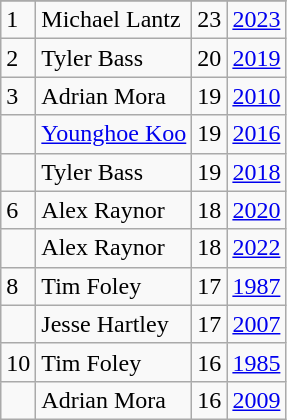<table class="wikitable">
<tr>
</tr>
<tr>
<td>1</td>
<td>Michael Lantz</td>
<td>23</td>
<td><a href='#'>2023</a></td>
</tr>
<tr>
<td>2</td>
<td>Tyler Bass</td>
<td>20</td>
<td><a href='#'>2019</a></td>
</tr>
<tr>
<td>3</td>
<td>Adrian Mora</td>
<td>19</td>
<td><a href='#'>2010</a></td>
</tr>
<tr>
<td></td>
<td><a href='#'>Younghoe Koo</a></td>
<td>19</td>
<td><a href='#'>2016</a></td>
</tr>
<tr>
<td></td>
<td>Tyler Bass</td>
<td>19</td>
<td><a href='#'>2018</a></td>
</tr>
<tr>
<td>6</td>
<td>Alex Raynor</td>
<td>18</td>
<td><a href='#'>2020</a></td>
</tr>
<tr>
<td></td>
<td>Alex Raynor</td>
<td>18</td>
<td><a href='#'>2022</a></td>
</tr>
<tr>
<td>8</td>
<td>Tim Foley</td>
<td>17</td>
<td><a href='#'>1987</a></td>
</tr>
<tr>
<td></td>
<td>Jesse Hartley</td>
<td>17</td>
<td><a href='#'>2007</a></td>
</tr>
<tr>
<td>10</td>
<td>Tim Foley</td>
<td>16</td>
<td><a href='#'>1985</a></td>
</tr>
<tr>
<td></td>
<td>Adrian Mora</td>
<td>16</td>
<td><a href='#'>2009</a></td>
</tr>
</table>
